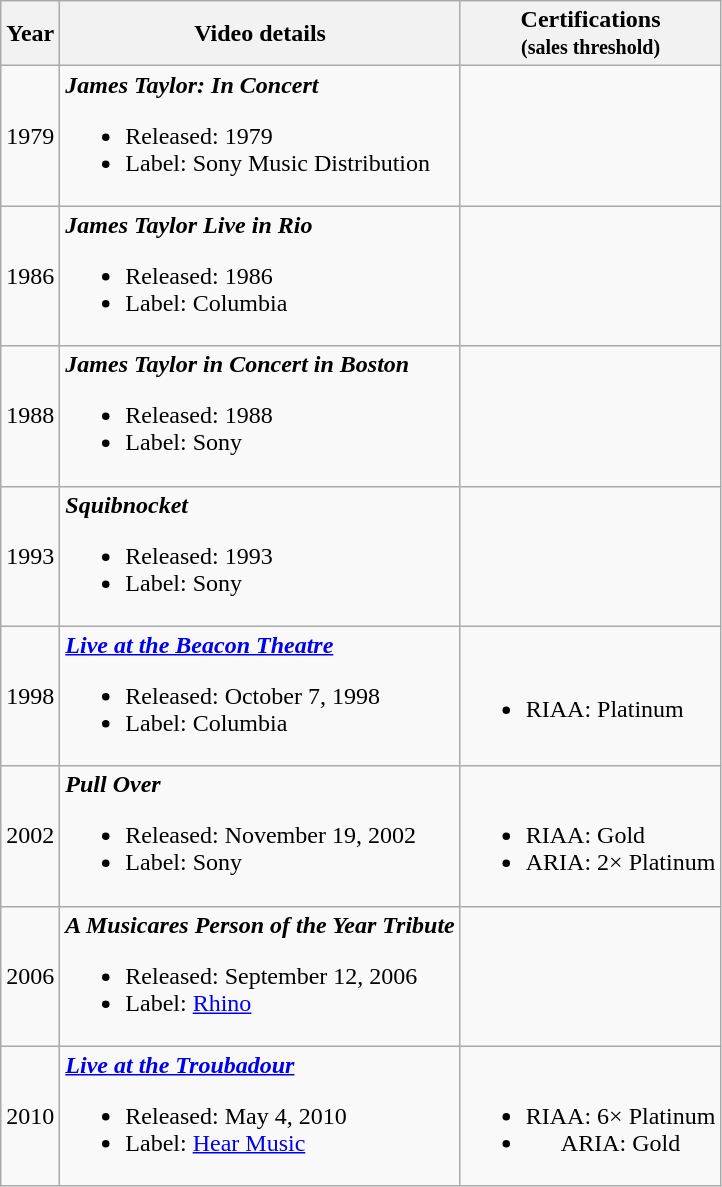<table class=wikitable style=text-align:center;>
<tr>
<th>Year</th>
<th>Video details</th>
<th>Certifications<br><small>(sales threshold)</small></th>
</tr>
<tr>
<td>1979</td>
<td align=left><strong><em>James Taylor: In Concert</em></strong><br><ul><li>Released: 1979</li><li>Label: Sony Music Distribution</li></ul></td>
<td></td>
</tr>
<tr>
<td>1986</td>
<td align=left><strong><em>James Taylor Live in Rio</em></strong><br><ul><li>Released: 1986</li><li>Label: Columbia</li></ul></td>
<td></td>
</tr>
<tr>
<td>1988</td>
<td align=left><strong><em>James Taylor in Concert in Boston</em></strong><br><ul><li>Released: 1988</li><li>Label: Sony</li></ul></td>
<td></td>
</tr>
<tr>
<td>1993</td>
<td align=left><strong><em>Squibnocket</em></strong><br><ul><li>Released: 1993</li><li>Label: Sony</li></ul></td>
<td></td>
</tr>
<tr>
<td>1998</td>
<td align=left><strong><em><a href='#'>Live at the Beacon Theatre</a></em></strong><br><ul><li>Released: October 7, 1998</li><li>Label: Columbia</li></ul></td>
<td align=left><br><ul><li>RIAA: Platinum</li></ul></td>
</tr>
<tr>
<td>2002</td>
<td align=left><strong><em>Pull Over</em></strong><br><ul><li>Released: November 19, 2002</li><li>Label: Sony</li></ul></td>
<td align=left><br><ul><li>RIAA: Gold</li><li>ARIA: 2× Platinum</li></ul></td>
</tr>
<tr>
<td>2006</td>
<td align=left><strong><em>A Musicares Person of the Year Tribute</em></strong><br><ul><li>Released: September 12, 2006</li><li>Label: <a href='#'>Rhino</a></li></ul></td>
<td></td>
</tr>
<tr>
<td>2010</td>
<td align=left><strong><em><a href='#'>Live at the Troubadour</a></em></strong><br><ul><li>Released: May 4, 2010</li><li>Label: <a href='#'>Hear Music</a></li></ul></td>
<td><br><ul><li>RIAA: 6× Platinum</li><li>ARIA: Gold</li></ul></td>
</tr>
</table>
